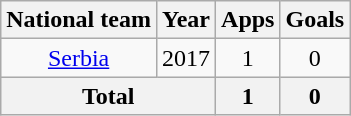<table class="wikitable" style="text-align:center">
<tr>
<th>National team</th>
<th>Year</th>
<th>Apps</th>
<th>Goals</th>
</tr>
<tr>
<td><a href='#'>Serbia</a></td>
<td>2017</td>
<td>1</td>
<td>0</td>
</tr>
<tr>
<th colspan="2">Total</th>
<th>1</th>
<th>0</th>
</tr>
</table>
